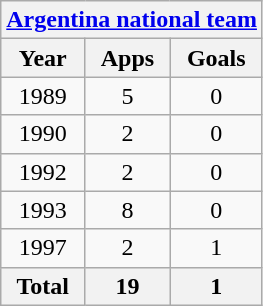<table class="wikitable" style="text-align:center">
<tr>
<th colspan=3><a href='#'>Argentina national team</a></th>
</tr>
<tr>
<th>Year</th>
<th>Apps</th>
<th>Goals</th>
</tr>
<tr>
<td>1989</td>
<td>5</td>
<td>0</td>
</tr>
<tr>
<td>1990</td>
<td>2</td>
<td>0</td>
</tr>
<tr>
<td>1992</td>
<td>2</td>
<td>0</td>
</tr>
<tr>
<td>1993</td>
<td>8</td>
<td>0</td>
</tr>
<tr>
<td>1997</td>
<td>2</td>
<td>1</td>
</tr>
<tr>
<th>Total</th>
<th>19</th>
<th>1</th>
</tr>
</table>
